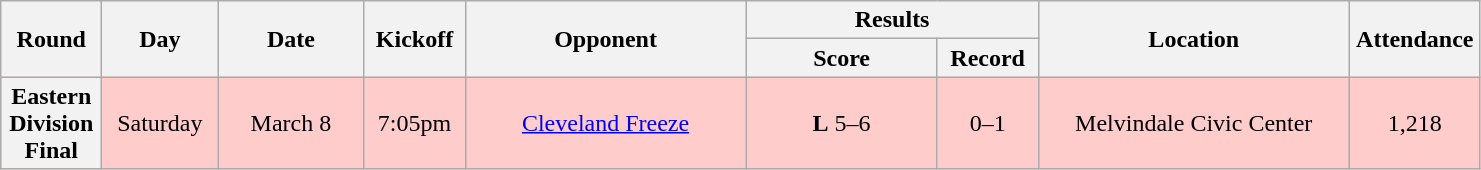<table class="wikitable">
<tr>
<th rowspan="2" width="60">Round</th>
<th rowspan="2" width="70">Day</th>
<th rowspan="2" width="90">Date</th>
<th rowspan="2" width="60">Kickoff</th>
<th rowspan="2" width="180">Opponent</th>
<th colspan="2" width="180">Results</th>
<th rowspan="2" width="200">Location</th>
<th rowspan="2" width="80">Attendance</th>
</tr>
<tr>
<th width="120">Score</th>
<th width="60">Record</th>
</tr>
<tr align="center" bgcolor="#FFCCCC">
<th>Eastern Division Final</th>
<td>Saturday</td>
<td>March 8</td>
<td>7:05pm</td>
<td><a href='#'>Cleveland Freeze</a></td>
<td><strong>L</strong> 5–6</td>
<td>0–1</td>
<td>Melvindale Civic Center</td>
<td>1,218</td>
</tr>
</table>
